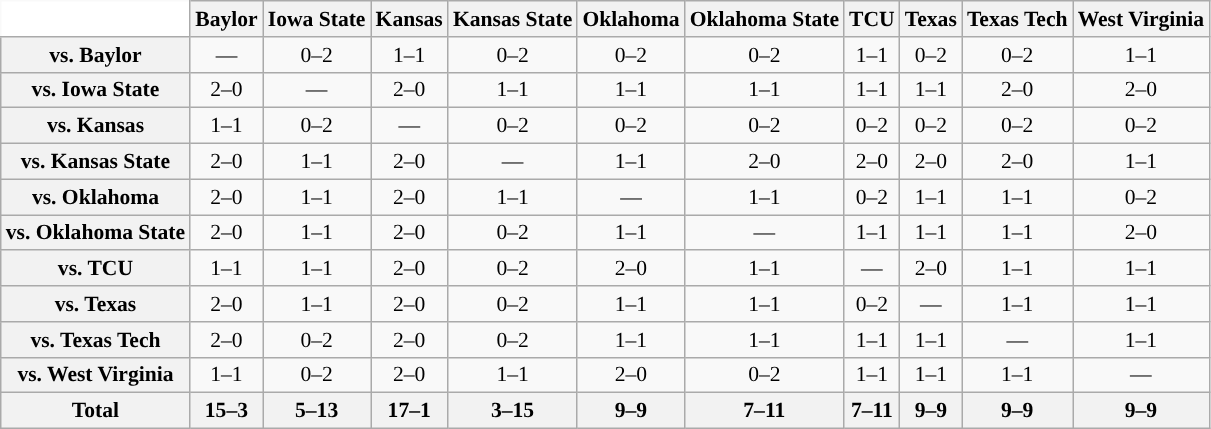<table class="wikitable" style="white-space:nowrap;font-size:90%;">
<tr>
<th colspan=1 style="background:white; border-top-style:hidden; border-left-style:hidden;"   width=75> </th>
<th>Baylor</th>
<th>Iowa State</th>
<th>Kansas</th>
<th>Kansas State</th>
<th>Oklahoma</th>
<th>Oklahoma State</th>
<th>TCU</th>
<th>Texas</th>
<th>Texas Tech</th>
<th>West Virginia</th>
</tr>
<tr style="text-align:center;">
<th>vs. Baylor</th>
<td>—</td>
<td>0–2</td>
<td>1–1</td>
<td>0–2</td>
<td>0–2</td>
<td>0–2</td>
<td>1–1</td>
<td>0–2</td>
<td>0–2</td>
<td>1–1</td>
</tr>
<tr style="text-align:center;">
<th>vs. Iowa State</th>
<td>2–0</td>
<td>—</td>
<td>2–0</td>
<td>1–1</td>
<td>1–1</td>
<td>1–1</td>
<td>1–1</td>
<td>1–1</td>
<td>2–0</td>
<td>2–0</td>
</tr>
<tr style="text-align:center;">
<th>vs. Kansas</th>
<td>1–1</td>
<td>0–2</td>
<td>—</td>
<td>0–2</td>
<td>0–2</td>
<td>0–2</td>
<td>0–2</td>
<td>0–2</td>
<td>0–2</td>
<td>0–2</td>
</tr>
<tr style="text-align:center;">
<th>vs. Kansas State</th>
<td>2–0</td>
<td>1–1</td>
<td>2–0</td>
<td>—</td>
<td>1–1</td>
<td>2–0</td>
<td>2–0</td>
<td>2–0</td>
<td>2–0</td>
<td>1–1</td>
</tr>
<tr style="text-align:center;">
<th>vs. Oklahoma</th>
<td>2–0</td>
<td>1–1</td>
<td>2–0</td>
<td>1–1</td>
<td>—</td>
<td>1–1</td>
<td>0–2</td>
<td>1–1</td>
<td>1–1</td>
<td>0–2</td>
</tr>
<tr style="text-align:center;">
<th>vs. Oklahoma State</th>
<td>2–0</td>
<td>1–1</td>
<td>2–0</td>
<td>0–2</td>
<td>1–1</td>
<td>—</td>
<td>1–1</td>
<td>1–1</td>
<td>1–1</td>
<td>2–0</td>
</tr>
<tr style="text-align:center;">
<th>vs. TCU</th>
<td>1–1</td>
<td>1–1</td>
<td>2–0</td>
<td>0–2</td>
<td>2–0</td>
<td>1–1</td>
<td>—</td>
<td>2–0</td>
<td>1–1</td>
<td>1–1</td>
</tr>
<tr style="text-align:center;">
<th>vs. Texas</th>
<td>2–0</td>
<td>1–1</td>
<td>2–0</td>
<td>0–2</td>
<td>1–1</td>
<td>1–1</td>
<td>0–2</td>
<td>—</td>
<td>1–1</td>
<td>1–1</td>
</tr>
<tr style="text-align:center;">
<th>vs. Texas Tech</th>
<td>2–0</td>
<td>0–2</td>
<td>2–0</td>
<td>0–2</td>
<td>1–1</td>
<td>1–1</td>
<td>1–1</td>
<td>1–1</td>
<td>—</td>
<td>1–1</td>
</tr>
<tr style="text-align:center;">
<th>vs. West Virginia</th>
<td>1–1</td>
<td>0–2</td>
<td>2–0</td>
<td>1–1</td>
<td>2–0</td>
<td>0–2</td>
<td>1–1</td>
<td>1–1</td>
<td>1–1</td>
<td>—<br></td>
</tr>
<tr style="text-align:center;">
<th>Total</th>
<th>15–3</th>
<th>5–13</th>
<th>17–1</th>
<th>3–15</th>
<th>9–9</th>
<th>7–11</th>
<th>7–11</th>
<th>9–9</th>
<th>9–9</th>
<th>9–9</th>
</tr>
</table>
